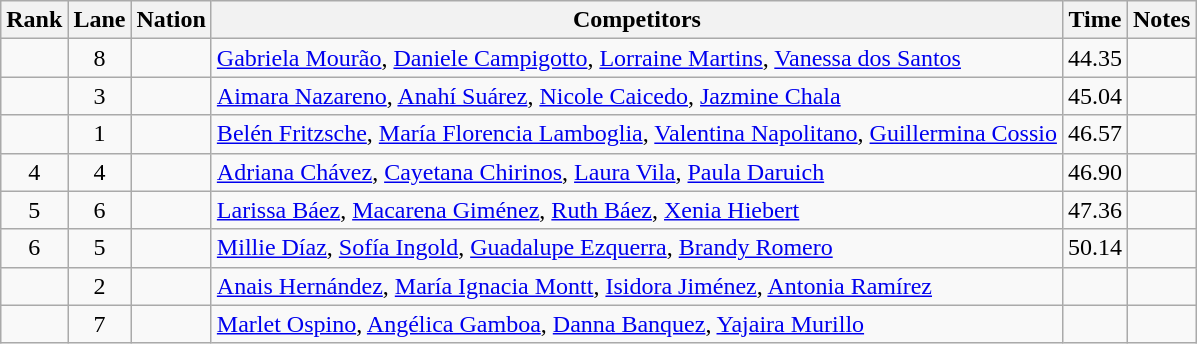<table class="wikitable sortable" style="text-align:center">
<tr>
<th>Rank</th>
<th>Lane</th>
<th>Nation</th>
<th>Competitors</th>
<th>Time</th>
<th>Notes</th>
</tr>
<tr>
<td></td>
<td>8</td>
<td align=left></td>
<td align=left><a href='#'>Gabriela Mourão</a>, <a href='#'>Daniele Campigotto</a>, <a href='#'>Lorraine Martins</a>, <a href='#'>Vanessa dos Santos</a></td>
<td>44.35</td>
<td></td>
</tr>
<tr>
<td></td>
<td>3</td>
<td align=left></td>
<td align=left><a href='#'>Aimara Nazareno</a>, <a href='#'>Anahí Suárez</a>, <a href='#'>Nicole Caicedo</a>, <a href='#'>Jazmine Chala</a></td>
<td>45.04</td>
<td></td>
</tr>
<tr>
<td></td>
<td>1</td>
<td align=left></td>
<td align=left><a href='#'>Belén Fritzsche</a>, <a href='#'>María Florencia Lamboglia</a>, <a href='#'>Valentina Napolitano</a>, <a href='#'>Guillermina Cossio</a></td>
<td>46.57</td>
<td></td>
</tr>
<tr>
<td>4</td>
<td>4</td>
<td align=left></td>
<td align=left><a href='#'>Adriana Chávez</a>, <a href='#'>Cayetana Chirinos</a>, <a href='#'>Laura Vila</a>, <a href='#'>Paula Daruich</a></td>
<td>46.90</td>
<td></td>
</tr>
<tr>
<td>5</td>
<td>6</td>
<td align=left></td>
<td align=left><a href='#'>Larissa Báez</a>, <a href='#'>Macarena Giménez</a>, <a href='#'>Ruth Báez</a>, <a href='#'>Xenia Hiebert</a></td>
<td>47.36</td>
<td></td>
</tr>
<tr>
<td>6</td>
<td>5</td>
<td align=left></td>
<td align=left><a href='#'>Millie Díaz</a>, <a href='#'>Sofía Ingold</a>, <a href='#'>Guadalupe Ezquerra</a>, <a href='#'>Brandy Romero</a></td>
<td>50.14</td>
<td></td>
</tr>
<tr>
<td></td>
<td>2</td>
<td align=left></td>
<td align=left><a href='#'>Anais Hernández</a>, <a href='#'>María Ignacia Montt</a>, <a href='#'>Isidora Jiménez</a>, <a href='#'>Antonia Ramírez</a></td>
<td></td>
<td></td>
</tr>
<tr>
<td></td>
<td>7</td>
<td align=left></td>
<td align=left><a href='#'>Marlet Ospino</a>, <a href='#'>Angélica Gamboa</a>, <a href='#'>Danna Banquez</a>, <a href='#'>Yajaira Murillo</a></td>
<td></td>
<td></td>
</tr>
</table>
